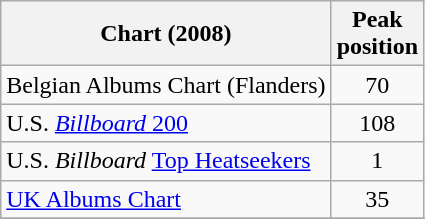<table class="wikitable">
<tr>
<th align="left">Chart (2008)</th>
<th align="left">Peak<br>position</th>
</tr>
<tr>
<td align="left">Belgian Albums Chart (Flanders)</td>
<td align="center">70</td>
</tr>
<tr>
<td align="left">U.S. <a href='#'><em>Billboard</em> 200</a></td>
<td align="center">108</td>
</tr>
<tr>
<td align="left">U.S. <em>Billboard</em> <a href='#'>Top Heatseekers</a></td>
<td align="center">1</td>
</tr>
<tr>
<td align="left"><a href='#'>UK Albums Chart</a></td>
<td align="center">35</td>
</tr>
<tr>
</tr>
</table>
